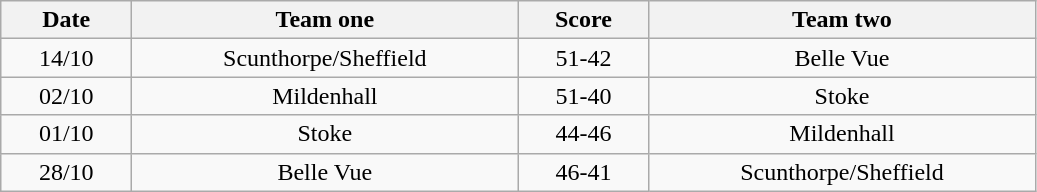<table class="wikitable" style="text-align: center">
<tr>
<th width=80>Date</th>
<th width=250>Team one</th>
<th width=80>Score</th>
<th width=250>Team two</th>
</tr>
<tr>
<td>14/10</td>
<td>Scunthorpe/Sheffield</td>
<td>51-42</td>
<td>Belle Vue</td>
</tr>
<tr>
<td>02/10</td>
<td>Mildenhall</td>
<td>51-40</td>
<td>Stoke</td>
</tr>
<tr>
<td>01/10</td>
<td>Stoke</td>
<td>44-46</td>
<td>Mildenhall</td>
</tr>
<tr>
<td>28/10</td>
<td>Belle Vue</td>
<td>46-41</td>
<td>Scunthorpe/Sheffield</td>
</tr>
</table>
